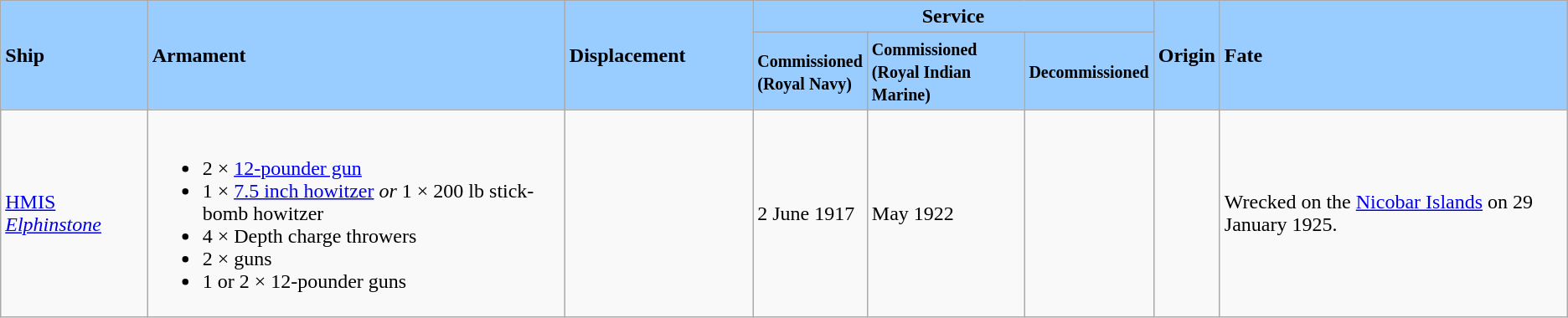<table class="wikitable">
<tr>
<th align= center scope=col rowspan=2 style="text-align:left; background:#9cf;"><div>Ship</div></th>
<th align= center scope=col rowspan=2 style="text-align:left; background:#9cf;"><div>Armament</div></th>
<th align= center scope=col rowspan=2 style="text-align:left; width:12%; background:#9cf;"><div>Displacement</div></th>
<th align= center scope=col colspan=3 style="text-align:center; background:#9cf;"><div>Service</div></th>
<th align= center scope=col rowspan=2 style="text-align:left; background:#9cf;"><div>Origin</div></th>
<th align= center scope=col rowspan=2 style="text-align:left; background:#9cf;"><div>Fate</div></th>
</tr>
<tr>
<th align= center scope=col style="text-align:left; background:#9cf;"><div><small>Commissioned<br>(Royal Navy)</small></div></th>
<th align= center scope=col style="text-align:left; background:#9cf;"><div><small>Commissioned<br>(Royal Indian Marine)</small></div></th>
<th align= center scope=col style="text-align:left; background:#9cf;"><div><small>Decommissioned</small></div></th>
</tr>
<tr>
<td><a href='#'>HMIS <em>Elphinstone</em></a></td>
<td><br><ul><li>2 × <a href='#'>12-pounder gun</a></li><li>1 × <a href='#'>7.5 inch howitzer</a> <em>or</em>  1 × 200 lb stick-bomb howitzer</li><li>4 × Depth charge throwers</li><li>2 ×  guns</li><li>1 or 2 × 12-pounder guns</li></ul></td>
<td></td>
<td>2 June 1917</td>
<td>May 1922</td>
<td></td>
<td></td>
<td>Wrecked on the <a href='#'>Nicobar Islands</a> on 29 January 1925.</td>
</tr>
</table>
